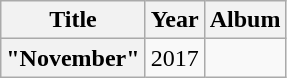<table class="wikitable plainrowheaders" style="text-align:center;">
<tr>
<th>Title</th>
<th>Year</th>
<th>Album</th>
</tr>
<tr>
<th scope="row">"November"<br></th>
<td>2017</td>
<td></td>
</tr>
</table>
